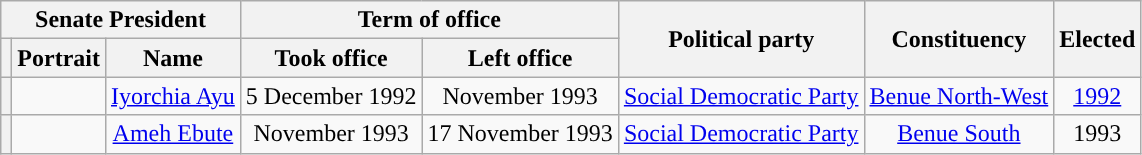<table class=wikitable style=text-align:center>
<tr>
<th colspan=3>Senate President</th>
<th colspan=2>Term of office</th>
<th rowspan=2>Political party</th>
<th rowspan=2>Constituency</th>
<th rowspan=2>Elected</th>
</tr>
<tr>
<th></th>
<th>Portrait</th>
<th>Name</th>
<th>Took office</th>
<th>Left office</th>
</tr>
<tr>
<th style="background:"></th>
<td></td>
<td><a href='#'>Iyorchia Ayu</a></td>
<td>5 December 1992</td>
<td>November 1993</td>
<td><a href='#'>Social Democratic Party</a></td>
<td><a href='#'>Benue North-West</a></td>
<td><a href='#'>1992</a></td>
</tr>
<tr>
<th style="background:"></th>
<td></td>
<td><a href='#'>Ameh Ebute</a></td>
<td>November 1993</td>
<td>17 November 1993</td>
<td><a href='#'>Social Democratic Party</a></td>
<td><a href='#'>Benue South</a></td>
<td>1993</td>
</tr>
</table>
